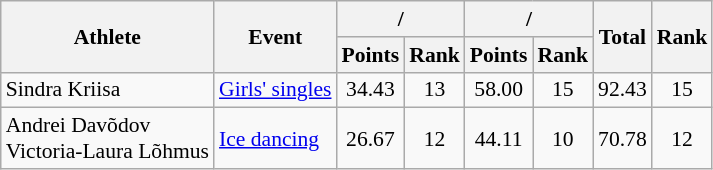<table class="wikitable" style="font-size:90%;">
<tr>
<th rowspan=2>Athlete</th>
<th rowspan=2>Event</th>
<th colspan=2>/</th>
<th colspan=2>/</th>
<th rowspan=2>Total</th>
<th rowspan=2>Rank</th>
</tr>
<tr>
<th>Points</th>
<th>Rank</th>
<th>Points</th>
<th>Rank</th>
</tr>
<tr>
<td>Sindra Kriisa</td>
<td><a href='#'>Girls' singles</a></td>
<td align=center>34.43</td>
<td align=center>13</td>
<td align=center>58.00</td>
<td align=center>15</td>
<td align=center>92.43</td>
<td align=center>15</td>
</tr>
<tr>
<td>Andrei Davõdov <br> Victoria-Laura Lõhmus</td>
<td><a href='#'>Ice dancing</a></td>
<td align=center>26.67</td>
<td align=center>12</td>
<td align=center>44.11</td>
<td align=center>10</td>
<td align=center>70.78</td>
<td align=center>12</td>
</tr>
</table>
